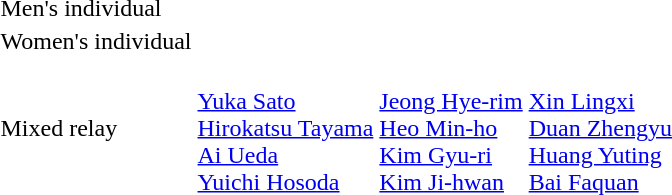<table>
<tr>
<td>Men's individual<br></td>
<td></td>
<td></td>
<td></td>
</tr>
<tr>
<td>Women's individual<br></td>
<td></td>
<td></td>
<td></td>
</tr>
<tr>
<td>Mixed relay<br></td>
<td><br><a href='#'>Yuka Sato</a><br><a href='#'>Hirokatsu Tayama</a><br><a href='#'>Ai Ueda</a><br><a href='#'>Yuichi Hosoda</a></td>
<td><br><a href='#'>Jeong Hye-rim</a><br><a href='#'>Heo Min-ho</a><br><a href='#'>Kim Gyu-ri</a><br><a href='#'>Kim Ji-hwan</a></td>
<td><br><a href='#'>Xin Lingxi</a><br><a href='#'>Duan Zhengyu</a><br><a href='#'>Huang Yuting</a><br><a href='#'>Bai Faquan</a></td>
</tr>
</table>
